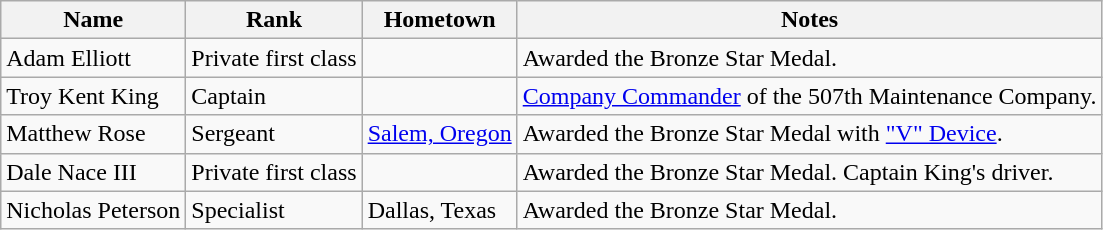<table class="wikitable sortable nowraplinks">
<tr>
<th>Name</th>
<th>Rank</th>
<th>Hometown</th>
<th>Notes</th>
</tr>
<tr>
<td>Adam Elliott</td>
<td>Private first class</td>
<td></td>
<td>Awarded the Bronze Star Medal.</td>
</tr>
<tr>
<td>Troy Kent King</td>
<td>Captain</td>
<td></td>
<td><a href='#'>Company Commander</a> of the 507th Maintenance Company.</td>
</tr>
<tr>
<td>Matthew Rose</td>
<td>Sergeant</td>
<td><a href='#'>Salem, Oregon</a></td>
<td>Awarded the Bronze Star Medal with <a href='#'>"V" Device</a>.</td>
</tr>
<tr>
<td>Dale Nace III</td>
<td>Private first class</td>
<td></td>
<td>Awarded the Bronze Star Medal.  Captain King's driver.</td>
</tr>
<tr>
<td>Nicholas Peterson</td>
<td>Specialist</td>
<td>Dallas, Texas</td>
<td>Awarded the Bronze Star Medal.</td>
</tr>
</table>
